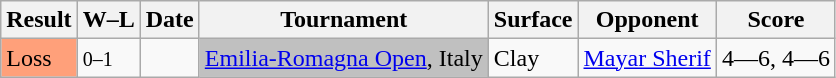<table class="sortable wikitable">
<tr>
<th>Result</th>
<th class="unsortable">W–L</th>
<th>Date</th>
<th>Tournament</th>
<th>Surface</th>
<th>Opponent</th>
<th class="unsortable">Score</th>
</tr>
<tr>
<td style="background:#ffa07a">Loss</td>
<td><small>0–1</small></td>
<td><a href='#'></a></td>
<td style="background:silver;"><a href='#'>Emilia-Romagna Open</a>, Italy</td>
<td>Clay</td>
<td> <a href='#'>Mayar Sherif</a></td>
<td>4—6, 4—6</td>
</tr>
</table>
